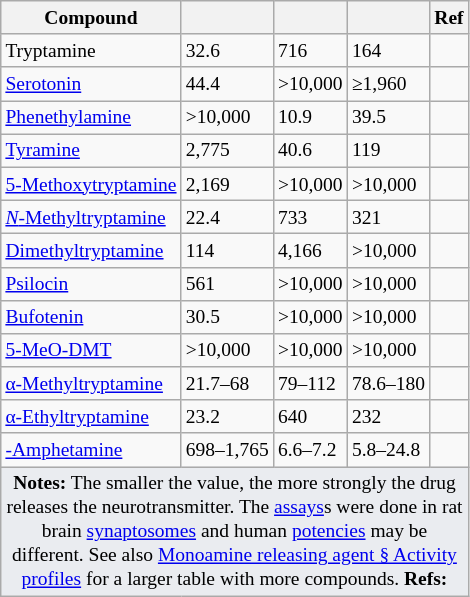<table class="wikitable" style="font-size:small;">
<tr>
<th>Compound</th>
<th data-sort-type="number"></th>
<th data-sort-type="number"></th>
<th data-sort-type="number"></th>
<th>Ref</th>
</tr>
<tr>
<td>Tryptamine</td>
<td>32.6</td>
<td>716</td>
<td>164</td>
<td></td>
</tr>
<tr>
<td><a href='#'>Serotonin</a></td>
<td>44.4</td>
<td>>10,000</td>
<td>≥1,960</td>
<td></td>
</tr>
<tr>
<td><a href='#'>Phenethylamine</a></td>
<td>>10,000</td>
<td>10.9</td>
<td>39.5</td>
<td></td>
</tr>
<tr>
<td><a href='#'>Tyramine</a></td>
<td>2,775</td>
<td>40.6</td>
<td>119</td>
<td></td>
</tr>
<tr>
<td><a href='#'>5-Methoxytryptamine</a></td>
<td>2,169</td>
<td>>10,000</td>
<td>>10,000</td>
<td></td>
</tr>
<tr>
<td><a href='#'><em>N</em>-Methyltryptamine</a></td>
<td>22.4</td>
<td>733</td>
<td>321</td>
<td></td>
</tr>
<tr>
<td><a href='#'>Dimethyltryptamine</a></td>
<td>114</td>
<td>4,166</td>
<td>>10,000</td>
<td></td>
</tr>
<tr>
<td><a href='#'>Psilocin</a></td>
<td>561</td>
<td>>10,000</td>
<td>>10,000</td>
<td></td>
</tr>
<tr>
<td><a href='#'>Bufotenin</a></td>
<td>30.5</td>
<td>>10,000</td>
<td>>10,000</td>
<td></td>
</tr>
<tr>
<td><a href='#'>5-MeO-DMT</a></td>
<td>>10,000</td>
<td>>10,000</td>
<td>>10,000</td>
<td></td>
</tr>
<tr>
<td><a href='#'>α-Methyltryptamine</a></td>
<td>21.7–68</td>
<td>79–112</td>
<td>78.6–180</td>
<td></td>
</tr>
<tr>
<td><a href='#'>α-Ethyltryptamine</a></td>
<td>23.2</td>
<td>640</td>
<td>232</td>
<td></td>
</tr>
<tr>
<td><a href='#'>-Amphetamine</a></td>
<td>698–1,765</td>
<td>6.6–7.2</td>
<td>5.8–24.8</td>
<td></td>
</tr>
<tr>
<td colspan="7" style="width: 1px; background-color:#eaecf0; text-align: center;"><strong>Notes:</strong> The smaller the value, the more strongly the drug releases the neurotransmitter. The <a href='#'>assays</a>s were done in rat brain <a href='#'>synaptosomes</a> and human <a href='#'>potencies</a> may be different. See also <a href='#'>Monoamine releasing agent § Activity profiles</a> for a larger table with more compounds. <strong>Refs:</strong></td>
</tr>
</table>
